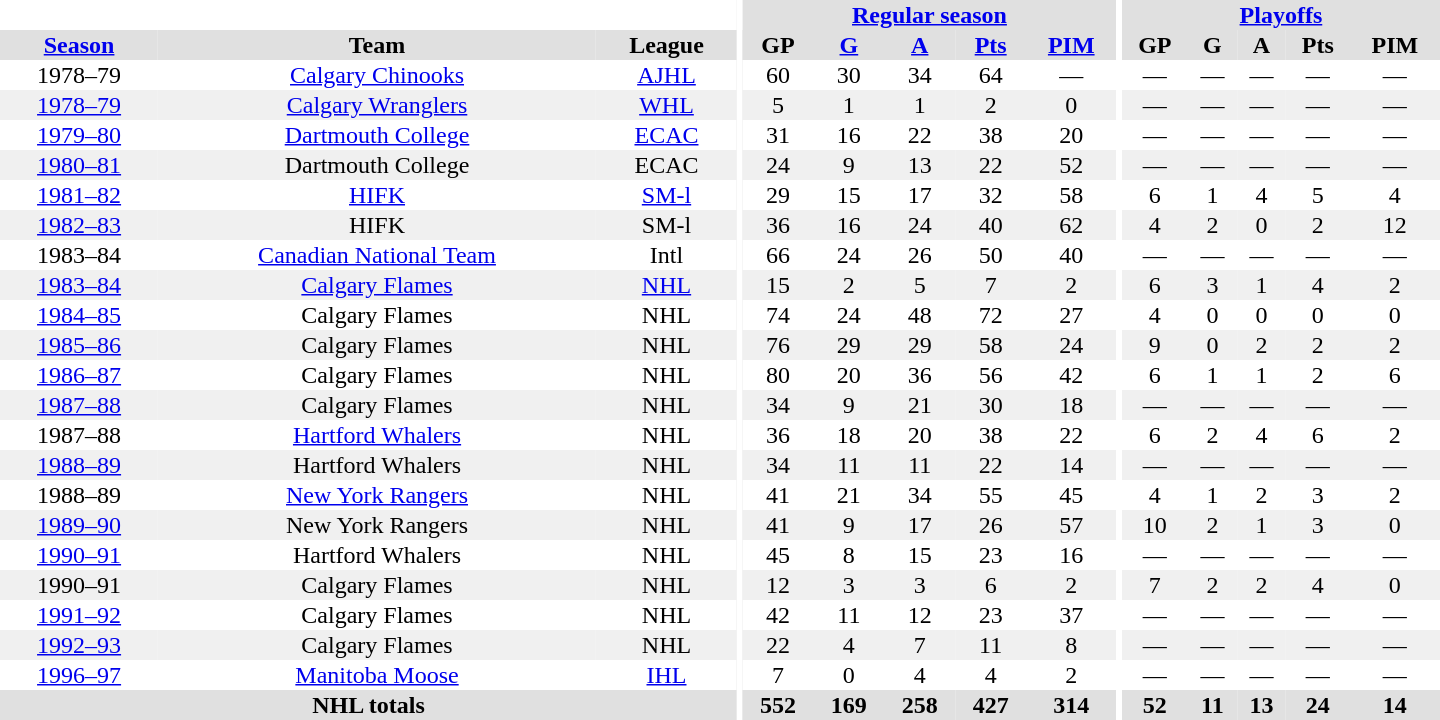<table border="0" cellpadding="1" cellspacing="0" style="text-align:center; width:60em">
<tr bgcolor="#e0e0e0">
<th colspan="3" bgcolor="#ffffff"></th>
<th rowspan="100" bgcolor="#ffffff"></th>
<th colspan="5"><a href='#'>Regular season</a></th>
<th rowspan="100" bgcolor="#ffffff"></th>
<th colspan="5"><a href='#'>Playoffs</a></th>
</tr>
<tr bgcolor="#e0e0e0">
<th><a href='#'>Season</a></th>
<th>Team</th>
<th>League</th>
<th>GP</th>
<th><a href='#'>G</a></th>
<th><a href='#'>A</a></th>
<th><a href='#'>Pts</a></th>
<th><a href='#'>PIM</a></th>
<th>GP</th>
<th>G</th>
<th>A</th>
<th>Pts</th>
<th>PIM</th>
</tr>
<tr>
<td>1978–79</td>
<td><a href='#'>Calgary Chinooks</a></td>
<td><a href='#'>AJHL</a></td>
<td>60</td>
<td>30</td>
<td>34</td>
<td>64</td>
<td>—</td>
<td>—</td>
<td>—</td>
<td>—</td>
<td>—</td>
<td>—</td>
</tr>
<tr bgcolor="#f0f0f0">
<td><a href='#'>1978–79</a></td>
<td><a href='#'>Calgary Wranglers</a></td>
<td><a href='#'>WHL</a></td>
<td>5</td>
<td>1</td>
<td>1</td>
<td>2</td>
<td>0</td>
<td>—</td>
<td>—</td>
<td>—</td>
<td>—</td>
<td>—</td>
</tr>
<tr>
<td><a href='#'>1979–80</a></td>
<td><a href='#'>Dartmouth College</a></td>
<td><a href='#'>ECAC</a></td>
<td>31</td>
<td>16</td>
<td>22</td>
<td>38</td>
<td>20</td>
<td>—</td>
<td>—</td>
<td>—</td>
<td>—</td>
<td>—</td>
</tr>
<tr bgcolor="#f0f0f0">
<td><a href='#'>1980–81</a></td>
<td>Dartmouth College</td>
<td>ECAC</td>
<td>24</td>
<td>9</td>
<td>13</td>
<td>22</td>
<td>52</td>
<td>—</td>
<td>—</td>
<td>—</td>
<td>—</td>
<td>—</td>
</tr>
<tr>
<td><a href='#'>1981–82</a></td>
<td><a href='#'>HIFK</a></td>
<td><a href='#'>SM-l</a></td>
<td>29</td>
<td>15</td>
<td>17</td>
<td>32</td>
<td>58</td>
<td>6</td>
<td>1</td>
<td>4</td>
<td>5</td>
<td>4</td>
</tr>
<tr bgcolor="#f0f0f0">
<td><a href='#'>1982–83</a></td>
<td>HIFK</td>
<td>SM-l</td>
<td>36</td>
<td>16</td>
<td>24</td>
<td>40</td>
<td>62</td>
<td>4</td>
<td>2</td>
<td>0</td>
<td>2</td>
<td>12</td>
</tr>
<tr>
<td>1983–84</td>
<td><a href='#'>Canadian National Team</a></td>
<td>Intl</td>
<td>66</td>
<td>24</td>
<td>26</td>
<td>50</td>
<td>40</td>
<td>—</td>
<td>—</td>
<td>—</td>
<td>—</td>
<td>—</td>
</tr>
<tr bgcolor="#f0f0f0">
<td><a href='#'>1983–84</a></td>
<td><a href='#'>Calgary Flames</a></td>
<td><a href='#'>NHL</a></td>
<td>15</td>
<td>2</td>
<td>5</td>
<td>7</td>
<td>2</td>
<td>6</td>
<td>3</td>
<td>1</td>
<td>4</td>
<td>2</td>
</tr>
<tr>
<td><a href='#'>1984–85</a></td>
<td>Calgary Flames</td>
<td>NHL</td>
<td>74</td>
<td>24</td>
<td>48</td>
<td>72</td>
<td>27</td>
<td>4</td>
<td>0</td>
<td>0</td>
<td>0</td>
<td>0</td>
</tr>
<tr bgcolor="#f0f0f0">
<td><a href='#'>1985–86</a></td>
<td>Calgary Flames</td>
<td>NHL</td>
<td>76</td>
<td>29</td>
<td>29</td>
<td>58</td>
<td>24</td>
<td>9</td>
<td>0</td>
<td>2</td>
<td>2</td>
<td>2</td>
</tr>
<tr>
<td><a href='#'>1986–87</a></td>
<td>Calgary Flames</td>
<td>NHL</td>
<td>80</td>
<td>20</td>
<td>36</td>
<td>56</td>
<td>42</td>
<td>6</td>
<td>1</td>
<td>1</td>
<td>2</td>
<td>6</td>
</tr>
<tr bgcolor="#f0f0f0">
<td><a href='#'>1987–88</a></td>
<td>Calgary Flames</td>
<td>NHL</td>
<td>34</td>
<td>9</td>
<td>21</td>
<td>30</td>
<td>18</td>
<td>—</td>
<td>—</td>
<td>—</td>
<td>—</td>
<td>—</td>
</tr>
<tr>
<td>1987–88</td>
<td><a href='#'>Hartford Whalers</a></td>
<td>NHL</td>
<td>36</td>
<td>18</td>
<td>20</td>
<td>38</td>
<td>22</td>
<td>6</td>
<td>2</td>
<td>4</td>
<td>6</td>
<td>2</td>
</tr>
<tr bgcolor="#f0f0f0">
<td><a href='#'>1988–89</a></td>
<td>Hartford Whalers</td>
<td>NHL</td>
<td>34</td>
<td>11</td>
<td>11</td>
<td>22</td>
<td>14</td>
<td>—</td>
<td>—</td>
<td>—</td>
<td>—</td>
<td>—</td>
</tr>
<tr>
<td>1988–89</td>
<td><a href='#'>New York Rangers</a></td>
<td>NHL</td>
<td>41</td>
<td>21</td>
<td>34</td>
<td>55</td>
<td>45</td>
<td>4</td>
<td>1</td>
<td>2</td>
<td>3</td>
<td>2</td>
</tr>
<tr bgcolor="#f0f0f0">
<td><a href='#'>1989–90</a></td>
<td>New York Rangers</td>
<td>NHL</td>
<td>41</td>
<td>9</td>
<td>17</td>
<td>26</td>
<td>57</td>
<td>10</td>
<td>2</td>
<td>1</td>
<td>3</td>
<td>0</td>
</tr>
<tr>
<td><a href='#'>1990–91</a></td>
<td>Hartford Whalers</td>
<td>NHL</td>
<td>45</td>
<td>8</td>
<td>15</td>
<td>23</td>
<td>16</td>
<td>—</td>
<td>—</td>
<td>—</td>
<td>—</td>
<td>—</td>
</tr>
<tr bgcolor="#f0f0f0">
<td>1990–91</td>
<td>Calgary Flames</td>
<td>NHL</td>
<td>12</td>
<td>3</td>
<td>3</td>
<td>6</td>
<td>2</td>
<td>7</td>
<td>2</td>
<td>2</td>
<td>4</td>
<td>0</td>
</tr>
<tr>
<td><a href='#'>1991–92</a></td>
<td>Calgary Flames</td>
<td>NHL</td>
<td>42</td>
<td>11</td>
<td>12</td>
<td>23</td>
<td>37</td>
<td>—</td>
<td>—</td>
<td>—</td>
<td>—</td>
<td>—</td>
</tr>
<tr bgcolor="#f0f0f0">
<td><a href='#'>1992–93</a></td>
<td>Calgary Flames</td>
<td>NHL</td>
<td>22</td>
<td>4</td>
<td>7</td>
<td>11</td>
<td>8</td>
<td>—</td>
<td>—</td>
<td>—</td>
<td>—</td>
<td>—</td>
</tr>
<tr>
<td><a href='#'>1996–97</a></td>
<td><a href='#'>Manitoba Moose</a></td>
<td><a href='#'>IHL</a></td>
<td>7</td>
<td>0</td>
<td>4</td>
<td>4</td>
<td>2</td>
<td>—</td>
<td>—</td>
<td>—</td>
<td>—</td>
<td>—</td>
</tr>
<tr bgcolor="#e0e0e0">
<th colspan="3">NHL totals</th>
<th>552</th>
<th>169</th>
<th>258</th>
<th>427</th>
<th>314</th>
<th>52</th>
<th>11</th>
<th>13</th>
<th>24</th>
<th>14</th>
</tr>
</table>
